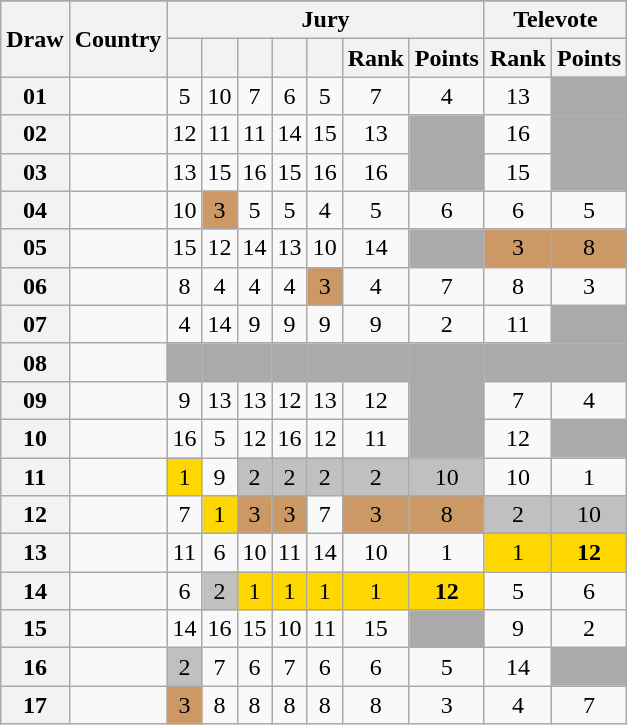<table class="sortable wikitable collapsible plainrowheaders" style="text-align:center;">
<tr>
</tr>
<tr>
<th scope="col" rowspan="2">Draw</th>
<th scope="col" rowspan="2">Country</th>
<th scope="col" colspan="7">Jury</th>
<th scope="col" colspan="2">Televote</th>
</tr>
<tr>
<th scope="col"><small></small></th>
<th scope="col"><small></small></th>
<th scope="col"><small></small></th>
<th scope="col"><small></small></th>
<th scope="col"><small></small></th>
<th scope="col">Rank</th>
<th scope="col">Points</th>
<th scope="col">Rank</th>
<th scope="col">Points</th>
</tr>
<tr>
<th scope="row" style="text-align:center;">01</th>
<td style="text-align:left;"></td>
<td>5</td>
<td>10</td>
<td>7</td>
<td>6</td>
<td>5</td>
<td>7</td>
<td>4</td>
<td>13</td>
<td style="background:#AAAAAA;"></td>
</tr>
<tr>
<th scope="row" style="text-align:center;">02</th>
<td style="text-align:left;"></td>
<td>12</td>
<td>11</td>
<td>11</td>
<td>14</td>
<td>15</td>
<td>13</td>
<td style="background:#AAAAAA;"></td>
<td>16</td>
<td style="background:#AAAAAA;"></td>
</tr>
<tr>
<th scope="row" style="text-align:center;">03</th>
<td style="text-align:left;"></td>
<td>13</td>
<td>15</td>
<td>16</td>
<td>15</td>
<td>16</td>
<td>16</td>
<td style="background:#AAAAAA;"></td>
<td>15</td>
<td style="background:#AAAAAA;"></td>
</tr>
<tr>
<th scope="row" style="text-align:center;">04</th>
<td style="text-align:left;"></td>
<td>10</td>
<td style="background:#CC9966;">3</td>
<td>5</td>
<td>5</td>
<td>4</td>
<td>5</td>
<td>6</td>
<td>6</td>
<td>5</td>
</tr>
<tr>
<th scope="row" style="text-align:center;">05</th>
<td style="text-align:left;"></td>
<td>15</td>
<td>12</td>
<td>14</td>
<td>13</td>
<td>10</td>
<td>14</td>
<td style="background:#AAAAAA;"></td>
<td style="background:#CC9966;">3</td>
<td style="background:#CC9966;">8</td>
</tr>
<tr>
<th scope="row" style="text-align:center;">06</th>
<td style="text-align:left;"></td>
<td>8</td>
<td>4</td>
<td>4</td>
<td>4</td>
<td style="background:#CC9966;">3</td>
<td>4</td>
<td>7</td>
<td>8</td>
<td>3</td>
</tr>
<tr>
<th scope="row" style="text-align:center;">07</th>
<td style="text-align:left;"></td>
<td>4</td>
<td>14</td>
<td>9</td>
<td>9</td>
<td>9</td>
<td>9</td>
<td>2</td>
<td>11</td>
<td style="background:#AAAAAA;"></td>
</tr>
<tr class="sortbottom">
<th scope="row" style="text-align:center;">08</th>
<td style="text-align:left;"></td>
<td style="background:#AAAAAA;"></td>
<td style="background:#AAAAAA;"></td>
<td style="background:#AAAAAA;"></td>
<td style="background:#AAAAAA;"></td>
<td style="background:#AAAAAA;"></td>
<td style="background:#AAAAAA;"></td>
<td style="background:#AAAAAA;"></td>
<td style="background:#AAAAAA;"></td>
<td style="background:#AAAAAA;"></td>
</tr>
<tr>
<th scope="row" style="text-align:center;">09</th>
<td style="text-align:left;"></td>
<td>9</td>
<td>13</td>
<td>13</td>
<td>12</td>
<td>13</td>
<td>12</td>
<td style="background:#AAAAAA;"></td>
<td>7</td>
<td>4</td>
</tr>
<tr>
<th scope="row" style="text-align:center;">10</th>
<td style="text-align:left;"></td>
<td>16</td>
<td>5</td>
<td>12</td>
<td>16</td>
<td>12</td>
<td>11</td>
<td style="background:#AAAAAA;"></td>
<td>12</td>
<td style="background:#AAAAAA;"></td>
</tr>
<tr>
<th scope="row" style="text-align:center;">11</th>
<td style="text-align:left;"></td>
<td style="background:gold;">1</td>
<td>9</td>
<td style="background:silver;">2</td>
<td style="background:silver;">2</td>
<td style="background:silver;">2</td>
<td style="background:silver;">2</td>
<td style="background:silver;">10</td>
<td>10</td>
<td>1</td>
</tr>
<tr>
<th scope="row" style="text-align:center;">12</th>
<td style="text-align:left;"></td>
<td>7</td>
<td style="background:gold;">1</td>
<td style="background:#CC9966;">3</td>
<td style="background:#CC9966;">3</td>
<td>7</td>
<td style="background:#CC9966;">3</td>
<td style="background:#CC9966;">8</td>
<td style="background:silver;">2</td>
<td style="background:silver;">10</td>
</tr>
<tr>
<th scope="row" style="text-align:center;">13</th>
<td style="text-align:left;"></td>
<td>11</td>
<td>6</td>
<td>10</td>
<td>11</td>
<td>14</td>
<td>10</td>
<td>1</td>
<td style="background:gold;">1</td>
<td style="background:gold;"><strong>12</strong></td>
</tr>
<tr>
<th scope="row" style="text-align:center;">14</th>
<td style="text-align:left;"></td>
<td>6</td>
<td style="background:silver;">2</td>
<td style="background:gold;">1</td>
<td style="background:gold;">1</td>
<td style="background:gold;">1</td>
<td style="background:gold;">1</td>
<td style="background:gold;"><strong>12</strong></td>
<td>5</td>
<td>6</td>
</tr>
<tr>
<th scope="row" style="text-align:center;">15</th>
<td style="text-align:left;"></td>
<td>14</td>
<td>16</td>
<td>15</td>
<td>10</td>
<td>11</td>
<td>15</td>
<td style="background:#AAAAAA;"></td>
<td>9</td>
<td>2</td>
</tr>
<tr>
<th scope="row" style="text-align:center;">16</th>
<td style="text-align:left;"></td>
<td style="background:silver;">2</td>
<td>7</td>
<td>6</td>
<td>7</td>
<td>6</td>
<td>6</td>
<td>5</td>
<td>14</td>
<td style="background:#AAAAAA;"></td>
</tr>
<tr>
<th scope="row" style="text-align:center;">17</th>
<td style="text-align:left;"></td>
<td style="background:#CC9966;">3</td>
<td>8</td>
<td>8</td>
<td>8</td>
<td>8</td>
<td>8</td>
<td>3</td>
<td>4</td>
<td>7</td>
</tr>
</table>
